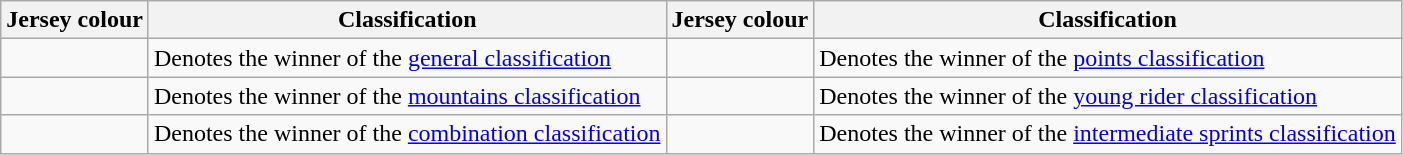<table class="wikitable">
<tr>
<th scope="col">Jersey colour</th>
<th scope="col">Classification</th>
<th scope="col">Jersey colour</th>
<th scope="col">Classification</th>
</tr>
<tr>
<td></td>
<td>Denotes the winner of the <a href='#'>general classification</a></td>
<td></td>
<td>Denotes the winner of the <a href='#'>points classification</a></td>
</tr>
<tr>
<td></td>
<td>Denotes the winner of the <a href='#'>mountains classification</a></td>
<td></td>
<td>Denotes the winner of the <a href='#'>young rider classification</a></td>
</tr>
<tr>
<td></td>
<td>Denotes the winner of the <a href='#'>combination classification</a></td>
<td></td>
<td>Denotes the winner of the <a href='#'>intermediate sprints classification</a></td>
</tr>
</table>
